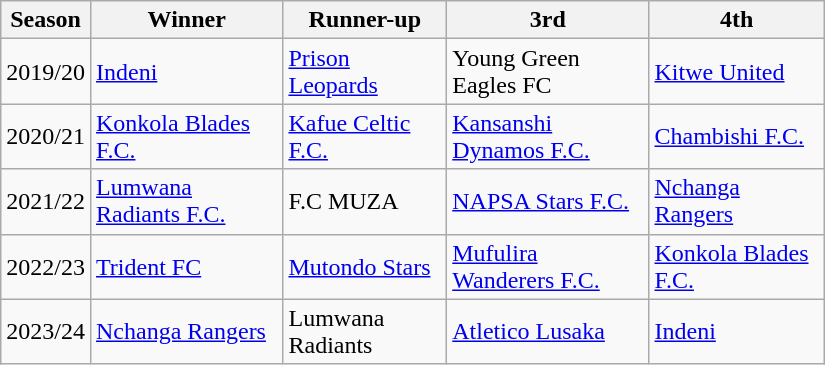<table class="wikitable" style="width:550px;">
<tr>
<th>Season</th>
<th>Winner</th>
<th>Runner-up</th>
<th>3rd</th>
<th>4th</th>
</tr>
<tr>
<td style="width:50px;">2019/20</td>
<td><a href='#'>Indeni</a></td>
<td><a href='#'>Prison Leopards</a></td>
<td>Young Green Eagles FC</td>
<td><a href='#'>Kitwe United</a></td>
</tr>
<tr>
<td>2020/21</td>
<td><a href='#'>Konkola Blades F.C.</a></td>
<td><a href='#'>Kafue Celtic F.C.</a></td>
<td><a href='#'>Kansanshi Dynamos F.C.</a></td>
<td><a href='#'>Chambishi F.C.</a></td>
</tr>
<tr>
<td>2021/22</td>
<td><a href='#'>Lumwana Radiants F.C.</a></td>
<td>F.C MUZA</td>
<td><a href='#'>NAPSA Stars F.C.</a></td>
<td><a href='#'>Nchanga Rangers</a></td>
</tr>
<tr>
<td>2022/23</td>
<td><a href='#'>Trident FC</a></td>
<td><a href='#'>Mutondo Stars</a></td>
<td><a href='#'>Mufulira Wanderers F.C.</a></td>
<td><a href='#'>Konkola Blades F.C.</a></td>
</tr>
<tr>
<td>2023/24</td>
<td><a href='#'>Nchanga Rangers</a></td>
<td>Lumwana Radiants</td>
<td><a href='#'>Atletico Lusaka</a></td>
<td><a href='#'>Indeni</a></td>
</tr>
</table>
